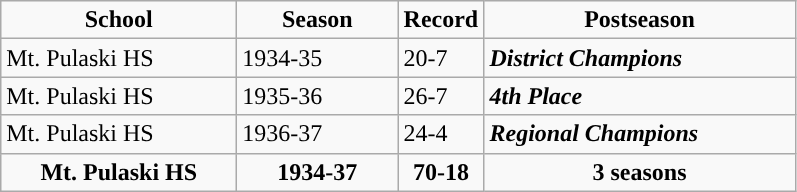<table class="wikitable">
<tr align="center">
<td><strong>School</strong></td>
<td><strong>Season</strong></td>
<td><strong>Record</strong></td>
<td><strong>Postseason</strong></td>
</tr>
<tr align= bgcolor="">
<td>Mt. Pulaski HS</td>
<td>1934-35</td>
<td>20-7</td>
<td><strong><em>District Champions</em></strong></td>
</tr>
<tr>
<td>Mt. Pulaski HS</td>
<td>1935-36</td>
<td>26-7</td>
<td><strong><em>4th Place</em></strong></td>
</tr>
<tr>
<td>Mt. Pulaski HS</td>
<td>1936-37</td>
<td>24-4</td>
<td><strong><em>Regional Champions</em></strong></td>
</tr>
<tr align="center" bgcolor="">
<td width="150"><strong>Mt. Pulaski HS</strong></td>
<td width="100"><strong>1934-37</strong></td>
<td width="50"><strong>70-18</strong></td>
<td width="200"><strong>3 seasons</strong></td>
</tr>
</table>
